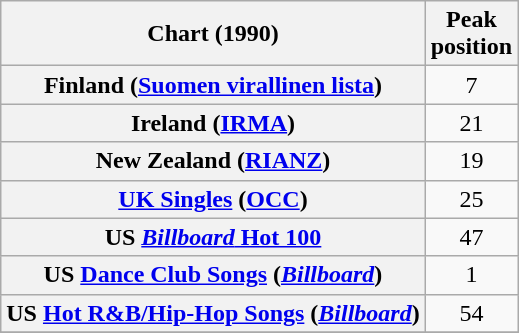<table class="wikitable sortable plainrowheaders" style="text-align:center">
<tr>
<th scope="col">Chart (1990)</th>
<th scope="col">Peak<br>position</th>
</tr>
<tr>
<th scope="row">Finland (<a href='#'>Suomen virallinen lista</a>)</th>
<td>7</td>
</tr>
<tr>
<th scope="row">Ireland (<a href='#'>IRMA</a>)</th>
<td>21</td>
</tr>
<tr>
<th scope="row">New Zealand (<a href='#'>RIANZ</a>)</th>
<td>19</td>
</tr>
<tr>
<th scope="row"><a href='#'>UK Singles</a> (<a href='#'>OCC</a>)</th>
<td>25</td>
</tr>
<tr>
<th scope="row">US <a href='#'><em>Billboard</em> Hot 100</a></th>
<td>47</td>
</tr>
<tr>
<th scope="row">US <a href='#'>Dance Club Songs</a> (<em><a href='#'>Billboard</a></em>)</th>
<td>1</td>
</tr>
<tr>
<th scope="row">US <a href='#'>Hot R&B/Hip-Hop Songs</a> (<em><a href='#'>Billboard</a></em>)</th>
<td>54</td>
</tr>
<tr>
</tr>
</table>
